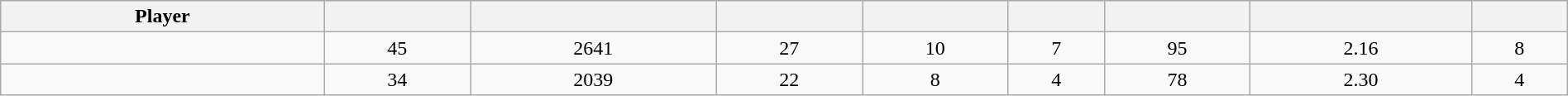<table class="wikitable sortable" style="width:100%;">
<tr style="text-align:center; background:#ddd;">
<th>Player</th>
<th></th>
<th></th>
<th></th>
<th></th>
<th></th>
<th></th>
<th></th>
<th></th>
</tr>
<tr align=center>
<td></td>
<td>45</td>
<td>2641</td>
<td>27</td>
<td>10</td>
<td>7</td>
<td>95</td>
<td>2.16</td>
<td>8</td>
</tr>
<tr align=center>
<td></td>
<td>34</td>
<td>2039</td>
<td>22</td>
<td>8</td>
<td>4</td>
<td>78</td>
<td>2.30</td>
<td>4</td>
</tr>
</table>
